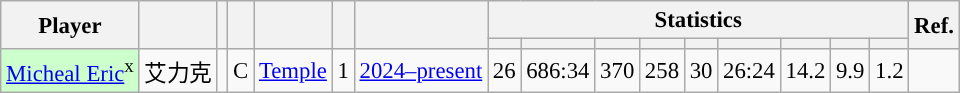<table class="wikitable sortable" style="font-size:95%; text-align:right;">
<tr>
<th rowspan="2">Player</th>
<th rowspan="2"></th>
<th rowspan="2"></th>
<th rowspan="2"></th>
<th rowspan="2"></th>
<th rowspan="2"></th>
<th rowspan="2"></th>
<th colspan="9">Statistics</th>
<th rowspan="2">Ref.</th>
</tr>
<tr>
<th></th>
<th></th>
<th></th>
<th></th>
<th></th>
<th></th>
<th></th>
<th></th>
<th></th>
</tr>
<tr>
<td align="left" bgcolor="#CCFFCC"><a href='#'>Micheal Eric</a><sup>x</sup></td>
<td align="left">艾力克</td>
<td align="center"></td>
<td align="center">C</td>
<td align="left"><a href='#'>Temple</a></td>
<td align="center">1</td>
<td align="center"><a href='#'>2024–present</a></td>
<td>26</td>
<td>686:34</td>
<td>370</td>
<td>258</td>
<td>30</td>
<td>26:24</td>
<td>14.2</td>
<td>9.9</td>
<td>1.2</td>
<td align="center"></td>
</tr>
</table>
